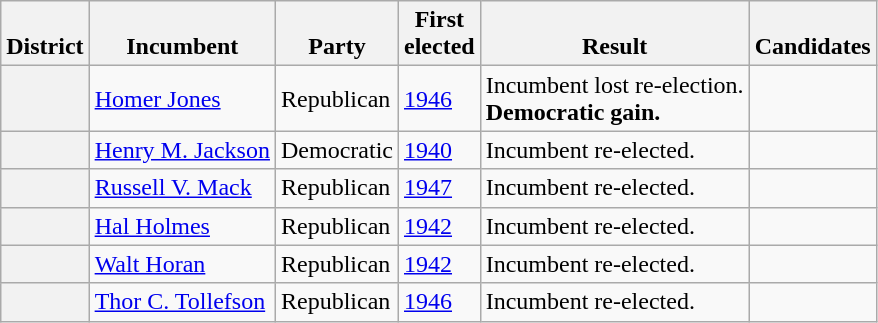<table class=wikitable>
<tr valign=bottom>
<th>District</th>
<th>Incumbent</th>
<th>Party</th>
<th>First<br>elected</th>
<th>Result</th>
<th>Candidates</th>
</tr>
<tr>
<th></th>
<td><a href='#'>Homer Jones</a></td>
<td>Republican</td>
<td><a href='#'>1946</a></td>
<td>Incumbent lost re-election.<br><strong>Democratic gain.</strong></td>
<td nowrap></td>
</tr>
<tr>
<th></th>
<td><a href='#'>Henry M. Jackson</a></td>
<td>Democratic</td>
<td><a href='#'>1940</a></td>
<td>Incumbent re-elected.</td>
<td nowrap></td>
</tr>
<tr>
<th></th>
<td><a href='#'>Russell V. Mack</a></td>
<td>Republican</td>
<td><a href='#'>1947</a></td>
<td>Incumbent re-elected.</td>
<td nowrap></td>
</tr>
<tr>
<th></th>
<td><a href='#'>Hal Holmes</a></td>
<td>Republican</td>
<td><a href='#'>1942</a></td>
<td>Incumbent re-elected.</td>
<td nowrap></td>
</tr>
<tr>
<th></th>
<td><a href='#'>Walt Horan</a></td>
<td>Republican</td>
<td><a href='#'>1942</a></td>
<td>Incumbent re-elected.</td>
<td nowrap></td>
</tr>
<tr>
<th></th>
<td><a href='#'>Thor C. Tollefson</a></td>
<td>Republican</td>
<td><a href='#'>1946</a></td>
<td>Incumbent re-elected.</td>
<td nowrap></td>
</tr>
</table>
